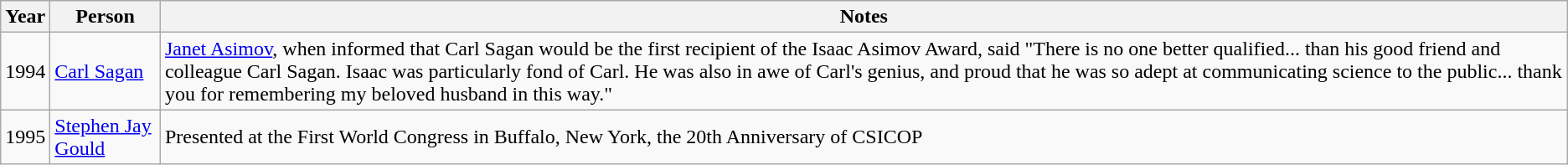<table class="wikitable sortable">
<tr>
<th>Year</th>
<th>Person</th>
<th>Notes</th>
</tr>
<tr>
<td rowspan=1>1994</td>
<td><a href='#'>Carl Sagan</a></td>
<td><a href='#'>Janet Asimov</a>, when informed that Carl Sagan would be the first recipient of the Isaac Asimov Award, said "There is no one better qualified... than his good friend and colleague Carl Sagan. Isaac was particularly fond of Carl. He was also in awe of Carl's genius, and proud that he was so adept at communicating science to the public... thank you for remembering my beloved husband in this way."</td>
</tr>
<tr>
<td rowspan=1>1995</td>
<td><a href='#'>Stephen Jay Gould</a></td>
<td>Presented at the First World Congress in Buffalo, New York, the 20th Anniversary of CSICOP</td>
</tr>
</table>
